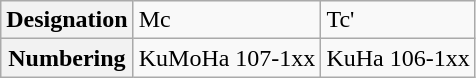<table class="wikitable">
<tr>
<th>Designation</th>
<td>Mc</td>
<td>Tc'</td>
</tr>
<tr>
<th>Numbering</th>
<td>KuMoHa 107-1xx</td>
<td>KuHa 106-1xx</td>
</tr>
</table>
